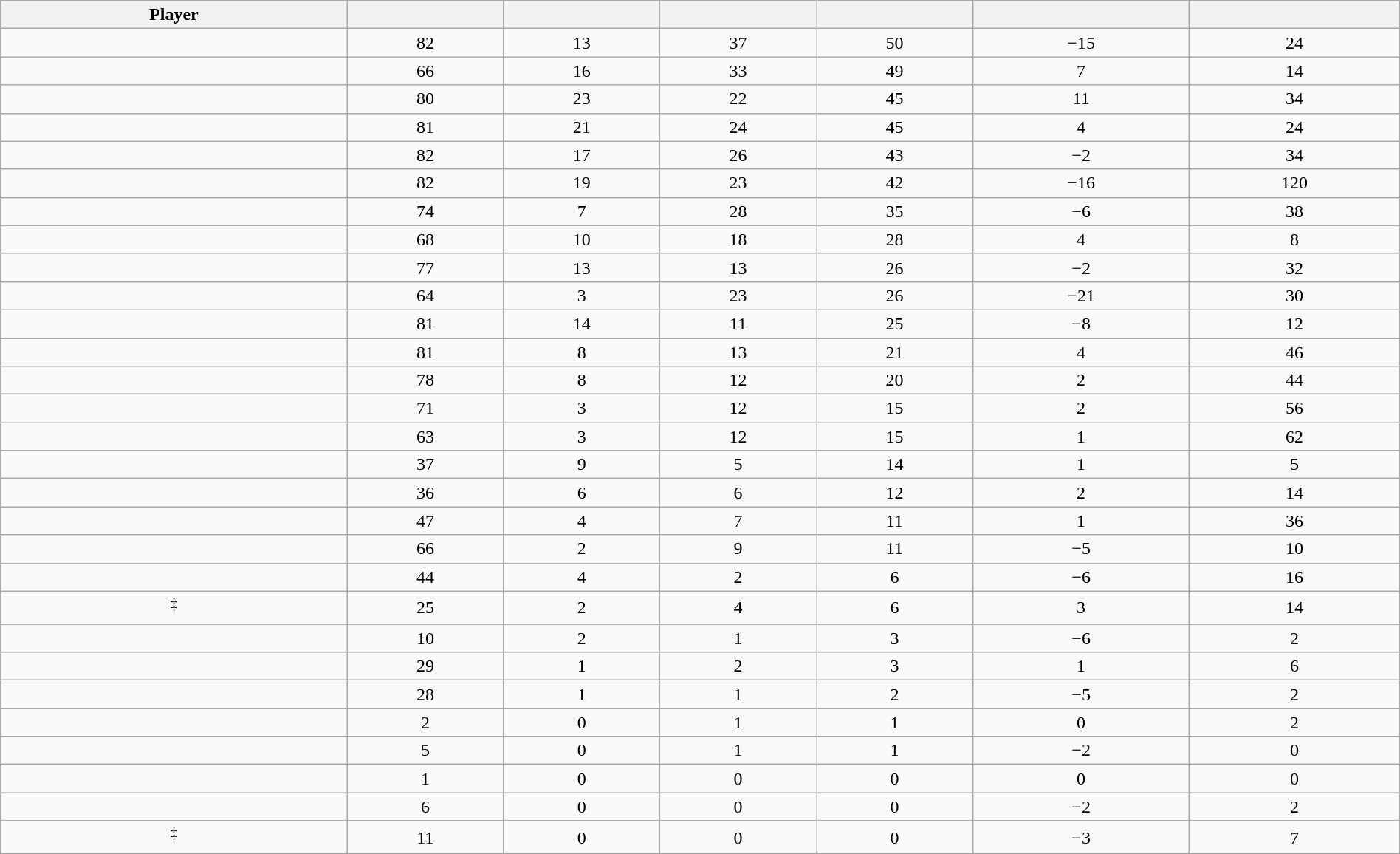<table class="wikitable sortable" style="width:100%;">
<tr align=center>
<th>Player</th>
<th></th>
<th></th>
<th></th>
<th></th>
<th data-sort-type="number"></th>
<th></th>
</tr>
<tr align=center>
<td></td>
<td>82</td>
<td>13</td>
<td>37</td>
<td>50</td>
<td>−15</td>
<td>24</td>
</tr>
<tr align=center>
<td></td>
<td>66</td>
<td>16</td>
<td>33</td>
<td>49</td>
<td>7</td>
<td>14</td>
</tr>
<tr align=center>
<td></td>
<td>80</td>
<td>23</td>
<td>22</td>
<td>45</td>
<td>11</td>
<td>34</td>
</tr>
<tr align=center>
<td></td>
<td>81</td>
<td>21</td>
<td>24</td>
<td>45</td>
<td>4</td>
<td>24</td>
</tr>
<tr align=center>
<td></td>
<td>82</td>
<td>17</td>
<td>26</td>
<td>43</td>
<td>−2</td>
<td>34</td>
</tr>
<tr align=center>
<td></td>
<td>82</td>
<td>19</td>
<td>23</td>
<td>42</td>
<td>−16</td>
<td>120</td>
</tr>
<tr align=center>
<td></td>
<td>74</td>
<td>7</td>
<td>28</td>
<td>35</td>
<td>−6</td>
<td>38</td>
</tr>
<tr align=center>
<td></td>
<td>68</td>
<td>10</td>
<td>18</td>
<td>28</td>
<td>4</td>
<td>8</td>
</tr>
<tr align=center>
<td></td>
<td>77</td>
<td>13</td>
<td>13</td>
<td>26</td>
<td>−2</td>
<td>32</td>
</tr>
<tr align=center>
<td></td>
<td>64</td>
<td>3</td>
<td>23</td>
<td>26</td>
<td>−21</td>
<td>30</td>
</tr>
<tr align=center>
<td></td>
<td>81</td>
<td>14</td>
<td>11</td>
<td>25</td>
<td>−8</td>
<td>12</td>
</tr>
<tr align=center>
<td></td>
<td>81</td>
<td>8</td>
<td>13</td>
<td>21</td>
<td>4</td>
<td>46</td>
</tr>
<tr align=center>
<td></td>
<td>78</td>
<td>8</td>
<td>12</td>
<td>20</td>
<td>2</td>
<td>44</td>
</tr>
<tr align=center>
<td></td>
<td>71</td>
<td>3</td>
<td>12</td>
<td>15</td>
<td>2</td>
<td>56</td>
</tr>
<tr align=center>
<td></td>
<td>63</td>
<td>3</td>
<td>12</td>
<td>15</td>
<td>1</td>
<td>62</td>
</tr>
<tr align=center>
<td></td>
<td>37</td>
<td>9</td>
<td>5</td>
<td>14</td>
<td>1</td>
<td>5</td>
</tr>
<tr align=center>
<td></td>
<td>36</td>
<td>6</td>
<td>6</td>
<td>12</td>
<td>2</td>
<td>14</td>
</tr>
<tr align=center>
<td></td>
<td>47</td>
<td>4</td>
<td>7</td>
<td>11</td>
<td>1</td>
<td>36</td>
</tr>
<tr align=center>
<td></td>
<td>66</td>
<td>2</td>
<td>9</td>
<td>11</td>
<td>−5</td>
<td>10</td>
</tr>
<tr align=center>
<td></td>
<td>44</td>
<td>4</td>
<td>2</td>
<td>6</td>
<td>−6</td>
<td>16</td>
</tr>
<tr align=center>
<td><sup>‡</sup></td>
<td>25</td>
<td>2</td>
<td>4</td>
<td>6</td>
<td>3</td>
<td>14</td>
</tr>
<tr align=center>
<td></td>
<td>10</td>
<td>2</td>
<td>1</td>
<td>3</td>
<td>−6</td>
<td>2</td>
</tr>
<tr align=center>
<td></td>
<td>29</td>
<td>1</td>
<td>2</td>
<td>3</td>
<td>1</td>
<td>6</td>
</tr>
<tr align=center>
<td></td>
<td>28</td>
<td>1</td>
<td>1</td>
<td>2</td>
<td>−5</td>
<td>2</td>
</tr>
<tr align=center>
<td></td>
<td>2</td>
<td>0</td>
<td>1</td>
<td>1</td>
<td>0</td>
<td>2</td>
</tr>
<tr align=center>
<td></td>
<td>5</td>
<td>0</td>
<td>1</td>
<td>1</td>
<td>−2</td>
<td>0</td>
</tr>
<tr align=center>
<td></td>
<td>1</td>
<td>0</td>
<td>0</td>
<td>0</td>
<td>0</td>
<td>0</td>
</tr>
<tr align=center>
<td></td>
<td>6</td>
<td>0</td>
<td>0</td>
<td>0</td>
<td>−2</td>
<td>2</td>
</tr>
<tr align=center>
<td><sup>‡</sup></td>
<td>11</td>
<td>0</td>
<td>0</td>
<td>0</td>
<td>−3</td>
<td>7</td>
</tr>
</table>
